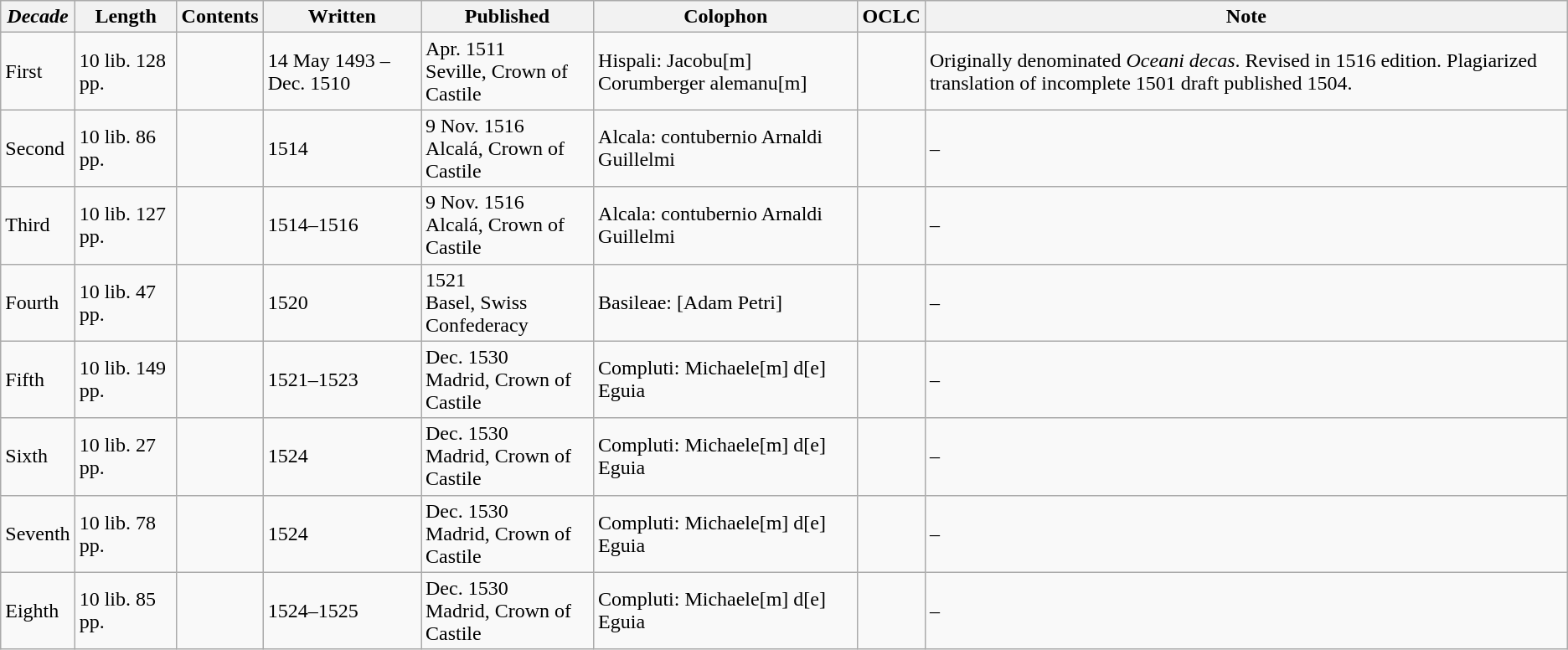<table class="wikitable static-row-numbers">
<tr>
<th><em>Decade</em></th>
<th>Length</th>
<th>Contents</th>
<th>Written</th>
<th>Published</th>
<th>Colophon</th>
<th>OCLC</th>
<th>Note</th>
</tr>
<tr>
<td>First</td>
<td>10 lib. 128 pp.</td>
<td></td>
<td>14 May 1493 – Dec. 1510 </td>
<td>Apr. 1511<br>Seville, Crown of Castile</td>
<td>Hispali: Jacobu[m] Corumberger alemanu[m]</td>
<td></td>
<td>Originally denominated <em>Oceani decas</em>. Revised in 1516 edition. Plagiarized translation of incomplete 1501 draft published 1504.</td>
</tr>
<tr>
<td>Second</td>
<td>10 lib. 86 pp.</td>
<td></td>
<td>1514</td>
<td>9 Nov. 1516<br>Alcalá, Crown of Castile</td>
<td>Alcala: contubernio Arnaldi Guillelmi</td>
<td></td>
<td>–</td>
</tr>
<tr>
<td>Third</td>
<td>10 lib. 127 pp.</td>
<td></td>
<td>1514–1516</td>
<td>9 Nov. 1516<br>Alcalá, Crown of Castile</td>
<td>Alcala: contubernio Arnaldi Guillelmi</td>
<td></td>
<td>–</td>
</tr>
<tr>
<td>Fourth</td>
<td>10 lib. 47 pp.</td>
<td></td>
<td>1520</td>
<td>1521<br>Basel, Swiss Confederacy</td>
<td>Basileae: [Adam Petri]</td>
<td></td>
<td>–</td>
</tr>
<tr>
<td>Fifth</td>
<td>10 lib. 149 pp.</td>
<td></td>
<td>1521–1523</td>
<td>Dec. 1530<br>Madrid, Crown of Castile</td>
<td>Compluti: Michaele[m] d[e] Eguia</td>
<td></td>
<td>–</td>
</tr>
<tr>
<td>Sixth</td>
<td>10 lib. 27 pp.</td>
<td></td>
<td>1524</td>
<td>Dec. 1530<br>Madrid, Crown of Castile</td>
<td>Compluti: Michaele[m] d[e] Eguia</td>
<td></td>
<td>–</td>
</tr>
<tr>
<td>Seventh</td>
<td>10 lib. 78 pp.</td>
<td></td>
<td>1524</td>
<td>Dec. 1530<br>Madrid, Crown of Castile</td>
<td>Compluti: Michaele[m] d[e] Eguia</td>
<td></td>
<td>–</td>
</tr>
<tr>
<td>Eighth</td>
<td>10 lib. 85 pp.</td>
<td></td>
<td>1524–1525</td>
<td>Dec. 1530<br>Madrid, Crown of Castile</td>
<td>Compluti: Michaele[m] d[e] Eguia</td>
<td></td>
<td>–</td>
</tr>
</table>
